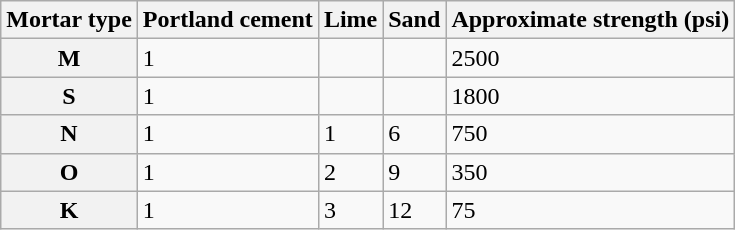<table class="wikitable">
<tr>
<th scope=col>Mortar type</th>
<th scope=col>Portland cement</th>
<th scope=col>Lime</th>
<th scope=col>Sand</th>
<th scope=col>Approximate strength (psi)</th>
</tr>
<tr>
<th>M</th>
<td>1</td>
<td></td>
<td></td>
<td>2500</td>
</tr>
<tr>
<th>S</th>
<td>1</td>
<td></td>
<td></td>
<td>1800</td>
</tr>
<tr>
<th>N</th>
<td>1</td>
<td>1</td>
<td>6</td>
<td>750</td>
</tr>
<tr>
<th>O</th>
<td>1</td>
<td>2</td>
<td>9</td>
<td>350</td>
</tr>
<tr>
<th>K</th>
<td>1</td>
<td>3</td>
<td>12</td>
<td>75</td>
</tr>
</table>
